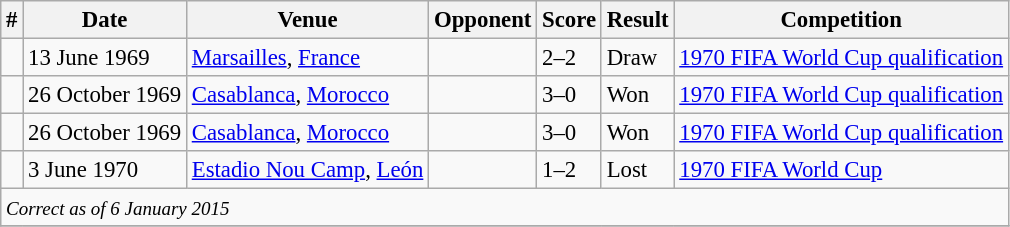<table class="wikitable" style="font-size:95%;">
<tr>
<th>#</th>
<th>Date</th>
<th>Venue</th>
<th>Opponent</th>
<th>Score</th>
<th>Result</th>
<th>Competition</th>
</tr>
<tr>
<td></td>
<td>13 June 1969</td>
<td><a href='#'>Marsailles</a>, <a href='#'>France</a></td>
<td></td>
<td>2–2</td>
<td>Draw</td>
<td><a href='#'>1970 FIFA World Cup qualification</a></td>
</tr>
<tr>
<td></td>
<td>26 October 1969</td>
<td><a href='#'>Casablanca</a>, <a href='#'>Morocco</a></td>
<td></td>
<td>3–0</td>
<td>Won</td>
<td><a href='#'>1970 FIFA World Cup qualification</a></td>
</tr>
<tr>
<td></td>
<td>26 October 1969</td>
<td><a href='#'>Casablanca</a>, <a href='#'>Morocco</a></td>
<td></td>
<td>3–0</td>
<td>Won</td>
<td><a href='#'>1970 FIFA World Cup qualification</a></td>
</tr>
<tr>
<td></td>
<td>3 June 1970</td>
<td><a href='#'>Estadio Nou Camp</a>, <a href='#'>León</a></td>
<td></td>
<td>1–2</td>
<td>Lost</td>
<td><a href='#'>1970 FIFA World Cup</a></td>
</tr>
<tr>
<td colspan="12"><small><em>Correct as of 6 January 2015</em></small></td>
</tr>
<tr>
</tr>
</table>
